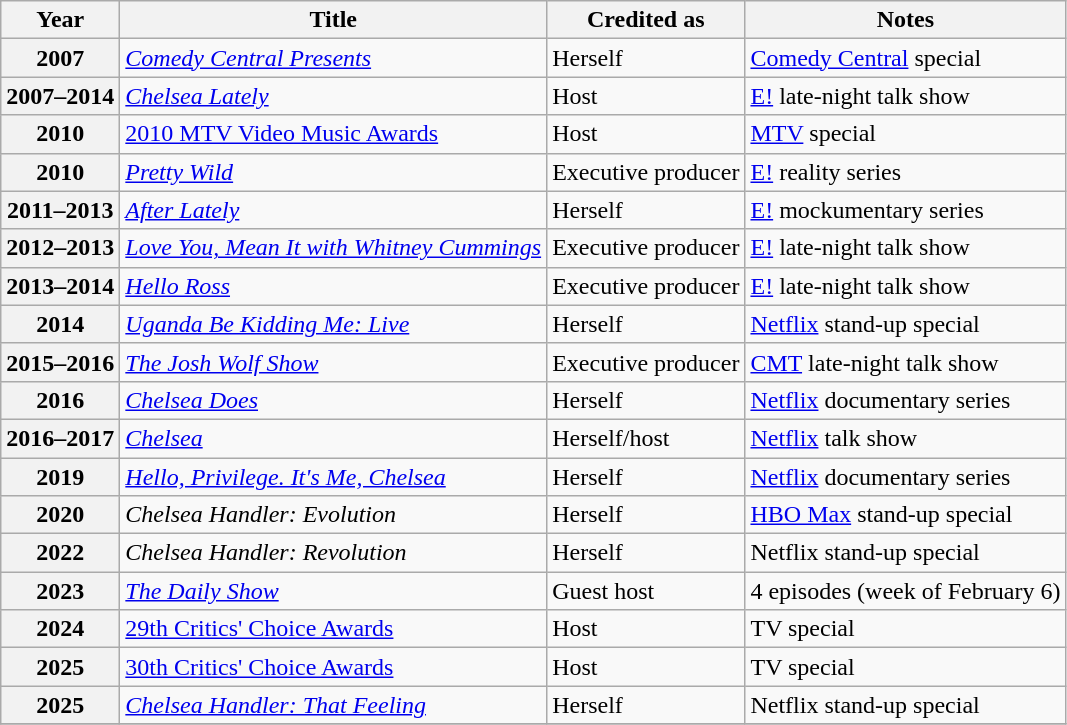<table class="wikitable sortable">
<tr>
<th>Year</th>
<th>Title</th>
<th>Credited as</th>
<th>Notes</th>
</tr>
<tr>
<th>2007</th>
<td><em><a href='#'>Comedy Central Presents</a></em></td>
<td>Herself</td>
<td><a href='#'>Comedy Central</a> special</td>
</tr>
<tr>
<th>2007–2014</th>
<td><em><a href='#'>Chelsea Lately</a></em></td>
<td>Host</td>
<td><a href='#'>E!</a> late-night talk show</td>
</tr>
<tr>
<th>2010</th>
<td><a href='#'>2010 MTV Video Music Awards</a></td>
<td>Host</td>
<td><a href='#'>MTV</a> special</td>
</tr>
<tr>
<th>2010</th>
<td><em><a href='#'>Pretty Wild</a></em></td>
<td>Executive producer</td>
<td><a href='#'>E!</a> reality series</td>
</tr>
<tr>
<th>2011–2013</th>
<td><em><a href='#'>After Lately</a></em></td>
<td>Herself</td>
<td><a href='#'>E!</a> mockumentary series</td>
</tr>
<tr>
<th>2012–2013</th>
<td><em><a href='#'>Love You, Mean It with Whitney Cummings</a></em></td>
<td>Executive producer</td>
<td><a href='#'>E!</a> late-night talk show</td>
</tr>
<tr>
<th>2013–2014</th>
<td><em><a href='#'>Hello Ross</a></em></td>
<td>Executive producer</td>
<td><a href='#'>E!</a> late-night talk show</td>
</tr>
<tr>
<th>2014</th>
<td><em><a href='#'>Uganda Be Kidding Me: Live</a></em></td>
<td>Herself</td>
<td><a href='#'>Netflix</a> stand-up special</td>
</tr>
<tr>
<th>2015–2016</th>
<td><em><a href='#'>The Josh Wolf Show</a></em></td>
<td>Executive producer</td>
<td><a href='#'>CMT</a> late-night talk show</td>
</tr>
<tr>
<th>2016</th>
<td><em><a href='#'>Chelsea Does</a></em></td>
<td>Herself</td>
<td><a href='#'>Netflix</a> documentary series</td>
</tr>
<tr>
<th>2016–2017</th>
<td><em><a href='#'>Chelsea</a></em></td>
<td>Herself/host</td>
<td><a href='#'>Netflix</a> talk show</td>
</tr>
<tr>
<th>2019</th>
<td><em><a href='#'>Hello, Privilege. It's Me, Chelsea</a></em></td>
<td>Herself</td>
<td><a href='#'>Netflix</a> documentary series</td>
</tr>
<tr>
<th>2020</th>
<td><em>Chelsea Handler: Evolution</em></td>
<td>Herself</td>
<td><a href='#'>HBO Max</a> stand-up special</td>
</tr>
<tr>
<th>2022</th>
<td><em>Chelsea Handler: Revolution</em></td>
<td>Herself</td>
<td>Netflix stand-up special</td>
</tr>
<tr>
<th>2023</th>
<td><em><a href='#'>The Daily Show</a></em></td>
<td>Guest host</td>
<td>4 episodes (week of February 6)</td>
</tr>
<tr>
<th>2024</th>
<td><a href='#'>29th Critics' Choice Awards</a></td>
<td>Host</td>
<td>TV special</td>
</tr>
<tr>
<th>2025</th>
<td><a href='#'>30th Critics' Choice Awards</a></td>
<td>Host</td>
<td>TV special</td>
</tr>
<tr>
<th>2025</th>
<td><em><a href='#'>Chelsea Handler: That Feeling</a></em></td>
<td>Herself</td>
<td>Netflix stand-up special</td>
</tr>
<tr>
</tr>
</table>
